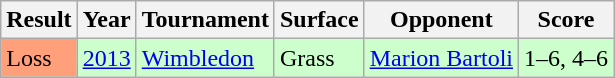<table class="wikitable">
<tr>
<th>Result</th>
<th>Year</th>
<th>Tournament</th>
<th>Surface</th>
<th>Opponent</th>
<th>Score</th>
</tr>
<tr bgcolor=#CCFFCC>
<td bgcolor=#ffa07a>Loss</td>
<td><a href='#'>2013</a></td>
<td><a href='#'>Wimbledon</a></td>
<td>Grass</td>
<td> <a href='#'>Marion Bartoli</a></td>
<td>1–6, 4–6</td>
</tr>
</table>
